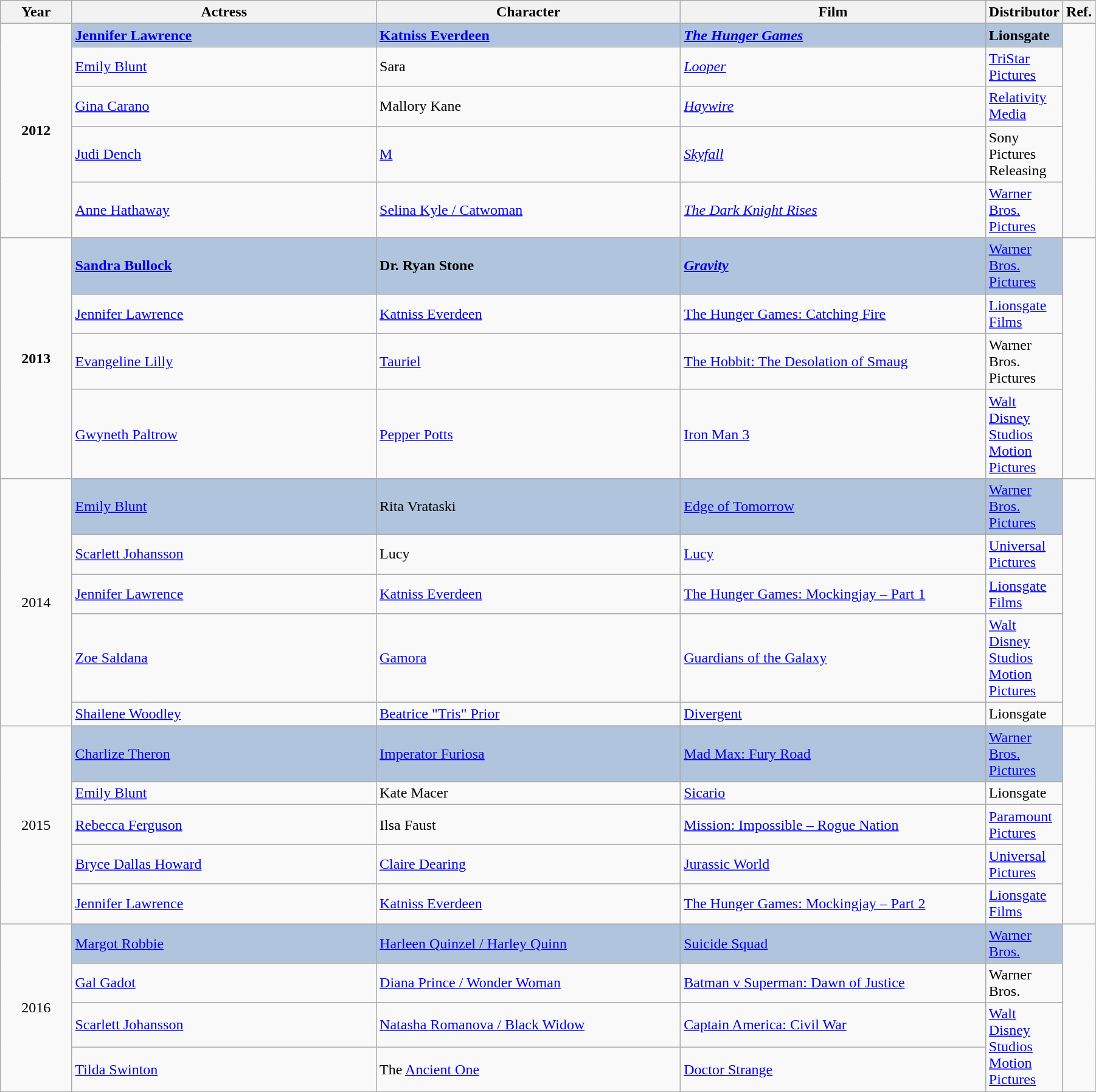<table class="wikitable" width="95%" align="center">
<tr>
<th width="7%">Year</th>
<th width="31%">Actress</th>
<th width="31%">Character</th>
<th width="31%">Film</th>
<th width="31%">Distributor</th>
<th>Ref.</th>
</tr>
<tr>
<td rowspan="5" style="text-align:center;"><strong>2012</strong></td>
<td style="background:#B0C4DE;"><strong><a href='#'>Jennifer Lawrence</a></strong></td>
<td style="background:#B0C4DE;"><strong><a href='#'>Katniss Everdeen</a></strong></td>
<td style="background:#B0C4DE;"><strong><em><a href='#'>The Hunger Games</a></em></strong></td>
<td style="background:#B0C4DE;"><strong>Lionsgate</strong></td>
<td rowspan="5"></td>
</tr>
<tr>
<td><a href='#'>Emily Blunt</a></td>
<td>Sara</td>
<td><em><a href='#'>Looper</a></em></td>
<td><a href='#'>TriStar Pictures</a></td>
</tr>
<tr>
<td><a href='#'>Gina Carano</a></td>
<td>Mallory Kane</td>
<td><em><a href='#'>Haywire</a> </em></td>
<td><a href='#'>Relativity Media</a></td>
</tr>
<tr>
<td><a href='#'>Judi Dench</a></td>
<td><a href='#'>M</a></td>
<td><em><a href='#'>Skyfall</a> </em></td>
<td>Sony Pictures Releasing</td>
</tr>
<tr>
<td><a href='#'>Anne Hathaway</a></td>
<td><a href='#'>Selina Kyle / Catwoman</a></td>
<td><em><a href='#'>The Dark Knight Rises</a> </em></td>
<td><a href='#'>Warner Bros. Pictures</a></td>
</tr>
<tr>
<td rowspan="4" style="text-align:center;"><strong>2013</strong></td>
<td style="background:#B0C4DE;"><strong><a href='#'>Sandra Bullock</a></strong></td>
<td style="background:#B0C4DE;"><strong>Dr. Ryan Stone</strong></td>
<td style="background:#B0C4DE;"><strong><em><a href='#'>Gravity</a><em> <strong></td>
<td style="background:#B0C4DE;"></strong><a href='#'>Warner Bros. Pictures</a><strong></td>
<td rowspan="4"></td>
</tr>
<tr>
<td><a href='#'>Jennifer Lawrence</a></td>
<td><a href='#'>Katniss Everdeen</a></td>
<td></em><a href='#'>The Hunger Games: Catching Fire</a><em></td>
<td><a href='#'>Lionsgate Films</a></td>
</tr>
<tr>
<td><a href='#'>Evangeline Lilly</a></td>
<td><a href='#'>Tauriel</a></td>
<td></em><a href='#'>The Hobbit: The Desolation of Smaug</a> <em></td>
<td>Warner Bros. Pictures</td>
</tr>
<tr>
<td><a href='#'>Gwyneth Paltrow</a></td>
<td><a href='#'>Pepper Potts</a></td>
<td></em><a href='#'>Iron Man 3</a> <em></td>
<td><a href='#'>Walt Disney Studios Motion Pictures</a></td>
</tr>
<tr>
<td rowspan="5" style="text-align:center;"></strong>2014<strong></td>
<td style="background:#B0C4DE;"></strong><a href='#'>Emily Blunt</a><strong></td>
<td style="background:#B0C4DE;"></strong>Rita Vrataski<strong></td>
<td style="background:#B0C4DE;"></em></strong><a href='#'>Edge of Tomorrow</a><strong><em></td>
<td style="background:#B0C4DE;"></strong><a href='#'>Warner Bros. Pictures</a><strong></td>
<td rowspan="5"></td>
</tr>
<tr>
<td><a href='#'>Scarlett Johansson</a></td>
<td>Lucy</td>
<td></em><a href='#'>Lucy</a><em></td>
<td><a href='#'>Universal Pictures</a></td>
</tr>
<tr>
<td><a href='#'>Jennifer Lawrence</a></td>
<td><a href='#'>Katniss Everdeen</a></td>
<td></em><a href='#'>The Hunger Games: Mockingjay – Part 1</a> <em></td>
<td><a href='#'>Lionsgate Films</a></td>
</tr>
<tr>
<td><a href='#'>Zoe Saldana</a></td>
<td><a href='#'>Gamora</a></td>
<td></em><a href='#'>Guardians of the Galaxy</a> <em></td>
<td><a href='#'>Walt Disney Studios Motion Pictures</a></td>
</tr>
<tr>
<td><a href='#'>Shailene Woodley</a></td>
<td><a href='#'>Beatrice "Tris" Prior</a></td>
<td></em><a href='#'>Divergent</a><em></td>
<td>Lionsgate</td>
</tr>
<tr>
<td rowspan="5" style="text-align:center;"></strong>2015<strong></td>
<td style="background:#B0C4DE;"></strong><a href='#'>Charlize Theron</a><strong></td>
<td style="background:#B0C4DE;"></strong><a href='#'>Imperator Furiosa</a><strong></td>
<td style="background:#B0C4DE;"></em></strong><a href='#'>Mad Max: Fury Road</a><strong><em></td>
<td style="background:#B0C4DE;"></strong><a href='#'>Warner Bros. Pictures</a><strong></td>
<td rowspan="5"></td>
</tr>
<tr>
<td><a href='#'>Emily Blunt</a></td>
<td>Kate Macer</td>
<td></em><a href='#'>Sicario</a><em></td>
<td>Lionsgate</td>
</tr>
<tr>
<td><a href='#'>Rebecca Ferguson</a></td>
<td>Ilsa Faust</td>
<td></em><a href='#'>Mission: Impossible – Rogue Nation</a> <em></td>
<td><a href='#'>Paramount Pictures</a></td>
</tr>
<tr>
<td><a href='#'>Bryce Dallas Howard</a></td>
<td><a href='#'>Claire Dearing</a></td>
<td></em><a href='#'>Jurassic World</a> <em></td>
<td><a href='#'>Universal Pictures</a></td>
</tr>
<tr>
<td><a href='#'>Jennifer Lawrence</a></td>
<td><a href='#'>Katniss Everdeen</a></td>
<td></em><a href='#'>The Hunger Games: Mockingjay – Part 2</a> <em></td>
<td><a href='#'>Lionsgate Films</a></td>
</tr>
<tr>
<td rowspan="4" style="text-align:center;"></strong>2016<strong></td>
<td style="background:#B0C4DE;"></strong><a href='#'>Margot Robbie</a><strong></td>
<td style="background:#B0C4DE;"></strong><a href='#'>Harleen Quinzel / Harley Quinn</a><strong></td>
<td style="background:#B0C4DE;"></em></strong><a href='#'>Suicide Squad</a><strong><em></td>
<td style="background:#B0C4DE;"></strong><a href='#'>Warner Bros.</a> <strong></td>
<td rowspan="4"></td>
</tr>
<tr>
<td><a href='#'>Gal Gadot</a></td>
<td><a href='#'>Diana Prince / Wonder Woman</a></td>
<td></em><a href='#'>Batman v Superman: Dawn of Justice</a><em></td>
<td>Warner Bros.</td>
</tr>
<tr>
<td><a href='#'>Scarlett Johansson</a></td>
<td><a href='#'>Natasha Romanova / Black Widow</a></td>
<td></em><a href='#'>Captain America: Civil War</a> <em></td>
<td rowspan=2><a href='#'>Walt Disney Studios Motion Pictures</a></td>
</tr>
<tr>
<td><a href='#'>Tilda Swinton</a></td>
<td>The <a href='#'>Ancient One</a></td>
<td></em><a href='#'>Doctor Strange</a> <em></td>
</tr>
</table>
